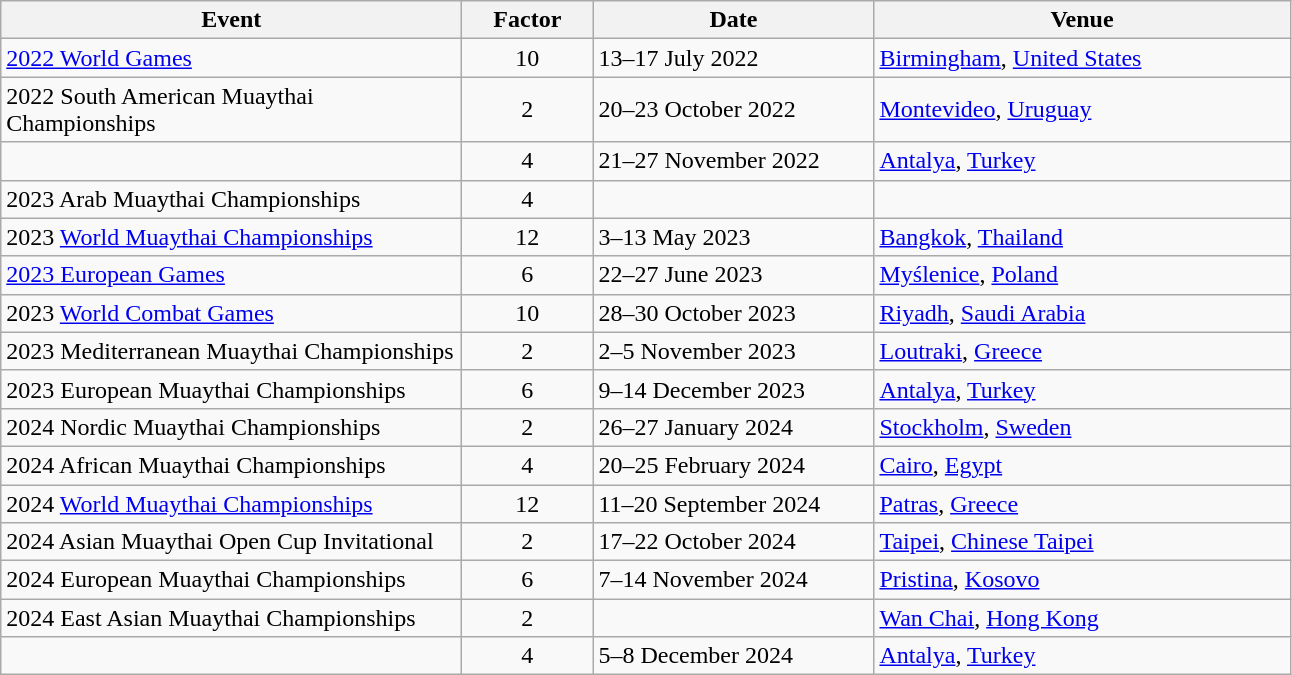<table class=wikitable>
<tr>
<th width=300>Event</th>
<th width=80>Factor</th>
<th width=180>Date</th>
<th width=270>Venue</th>
</tr>
<tr>
<td><a href='#'>2022 World Games</a></td>
<td align="center">10</td>
<td>13–17 July 2022</td>
<td> <a href='#'>Birmingham</a>, <a href='#'>United States</a></td>
</tr>
<tr>
<td>2022 South American Muaythai Championships</td>
<td align="center">2</td>
<td>20–23 October 2022</td>
<td> <a href='#'>Montevideo</a>, <a href='#'>Uruguay</a></td>
</tr>
<tr>
<td></td>
<td align="center">4</td>
<td>21–27 November 2022</td>
<td> <a href='#'>Antalya</a>, <a href='#'>Turkey</a></td>
</tr>
<tr>
<td>2023 Arab Muaythai Championships</td>
<td align="center">4</td>
<td></td>
<td></td>
</tr>
<tr>
<td>2023 <a href='#'>World Muaythai Championships</a></td>
<td align="center">12</td>
<td>3–13 May 2023</td>
<td> <a href='#'>Bangkok</a>, <a href='#'>Thailand</a></td>
</tr>
<tr>
<td><a href='#'>2023 European Games</a></td>
<td align="center">6</td>
<td>22–27 June 2023</td>
<td> <a href='#'>Myślenice</a>, <a href='#'>Poland</a></td>
</tr>
<tr>
<td>2023 <a href='#'>World Combat Games</a></td>
<td align="center">10</td>
<td>28–30 October 2023</td>
<td> <a href='#'>Riyadh</a>, <a href='#'>Saudi Arabia</a></td>
</tr>
<tr>
<td>2023 Mediterranean Muaythai Championships</td>
<td align="center">2</td>
<td>2–5 November 2023</td>
<td> <a href='#'>Loutraki</a>, <a href='#'>Greece</a></td>
</tr>
<tr>
<td>2023 European Muaythai Championships</td>
<td align="center">6</td>
<td>9–14 December 2023</td>
<td> <a href='#'>Antalya</a>, <a href='#'>Turkey</a></td>
</tr>
<tr>
<td>2024 Nordic Muaythai Championships</td>
<td align="center">2</td>
<td>26–27 January 2024</td>
<td> <a href='#'>Stockholm</a>, <a href='#'>Sweden</a></td>
</tr>
<tr>
<td>2024 African Muaythai Championships</td>
<td align="center">4</td>
<td>20–25 February 2024</td>
<td> <a href='#'>Cairo</a>, <a href='#'>Egypt</a></td>
</tr>
<tr>
<td>2024 <a href='#'>World Muaythai Championships</a></td>
<td align="center">12</td>
<td>11–20 September 2024</td>
<td> <a href='#'>Patras</a>, <a href='#'>Greece</a></td>
</tr>
<tr>
<td>2024 Asian Muaythai Open Cup Invitational</td>
<td align="center">2</td>
<td>17–22 October 2024</td>
<td> <a href='#'>Taipei</a>, <a href='#'>Chinese Taipei</a></td>
</tr>
<tr>
<td>2024 European Muaythai Championships</td>
<td align="center">6</td>
<td>7–14 November 2024</td>
<td> <a href='#'>Pristina</a>, <a href='#'>Kosovo</a></td>
</tr>
<tr>
<td>2024 East Asian Muaythai Championships</td>
<td align="center">2</td>
<td></td>
<td> <a href='#'>Wan Chai</a>, <a href='#'>Hong Kong</a></td>
</tr>
<tr>
<td></td>
<td align="center">4</td>
<td>5–8 December 2024</td>
<td> <a href='#'>Antalya</a>, <a href='#'>Turkey</a></td>
</tr>
</table>
